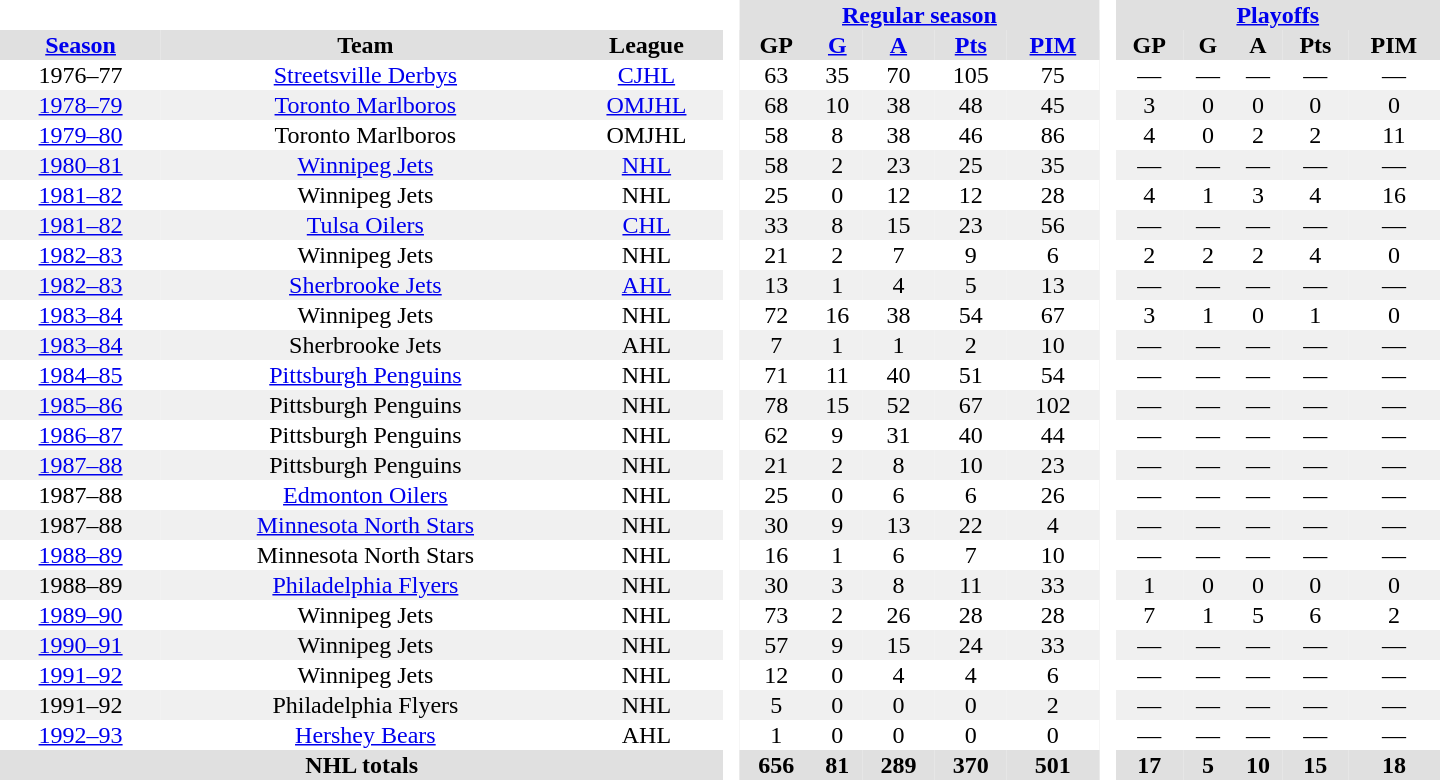<table border="0" cellpadding="1" cellspacing="0" style="text-align:center; width:60em;">
<tr style="background:#e0e0e0;">
<th colspan="3"  bgcolor="#ffffff"> </th>
<th rowspan="99" bgcolor="#ffffff"> </th>
<th colspan="5"><a href='#'>Regular season</a></th>
<th rowspan="99" bgcolor="#ffffff"> </th>
<th colspan="5"><a href='#'>Playoffs</a></th>
</tr>
<tr style="background:#e0e0e0;">
<th><a href='#'>Season</a></th>
<th>Team</th>
<th>League</th>
<th>GP</th>
<th><a href='#'>G</a></th>
<th><a href='#'>A</a></th>
<th><a href='#'>Pts</a></th>
<th><a href='#'>PIM</a></th>
<th>GP</th>
<th>G</th>
<th>A</th>
<th>Pts</th>
<th>PIM</th>
</tr>
<tr>
<td>1976–77</td>
<td><a href='#'>Streetsville Derbys</a></td>
<td><a href='#'>CJHL</a></td>
<td>63</td>
<td>35</td>
<td>70</td>
<td>105</td>
<td>75</td>
<td>—</td>
<td>—</td>
<td>—</td>
<td>—</td>
<td>—</td>
</tr>
<tr bgcolor="#f0f0f0">
<td><a href='#'>1978–79</a></td>
<td><a href='#'>Toronto Marlboros</a></td>
<td><a href='#'>OMJHL</a></td>
<td>68</td>
<td>10</td>
<td>38</td>
<td>48</td>
<td>45</td>
<td>3</td>
<td>0</td>
<td>0</td>
<td>0</td>
<td>0</td>
</tr>
<tr>
<td><a href='#'>1979–80</a></td>
<td>Toronto Marlboros</td>
<td>OMJHL</td>
<td>58</td>
<td>8</td>
<td>38</td>
<td>46</td>
<td>86</td>
<td>4</td>
<td>0</td>
<td>2</td>
<td>2</td>
<td>11</td>
</tr>
<tr bgcolor="#f0f0f0">
<td><a href='#'>1980–81</a></td>
<td><a href='#'>Winnipeg Jets</a></td>
<td><a href='#'>NHL</a></td>
<td>58</td>
<td>2</td>
<td>23</td>
<td>25</td>
<td>35</td>
<td>—</td>
<td>—</td>
<td>—</td>
<td>—</td>
<td>—</td>
</tr>
<tr>
<td><a href='#'>1981–82</a></td>
<td>Winnipeg Jets</td>
<td>NHL</td>
<td>25</td>
<td>0</td>
<td>12</td>
<td>12</td>
<td>28</td>
<td>4</td>
<td>1</td>
<td>3</td>
<td>4</td>
<td>16</td>
</tr>
<tr bgcolor="#f0f0f0">
<td><a href='#'>1981–82</a></td>
<td><a href='#'>Tulsa Oilers</a></td>
<td><a href='#'>CHL</a></td>
<td>33</td>
<td>8</td>
<td>15</td>
<td>23</td>
<td>56</td>
<td>—</td>
<td>—</td>
<td>—</td>
<td>—</td>
<td>—</td>
</tr>
<tr>
<td><a href='#'>1982–83</a></td>
<td>Winnipeg Jets</td>
<td>NHL</td>
<td>21</td>
<td>2</td>
<td>7</td>
<td>9</td>
<td>6</td>
<td>2</td>
<td>2</td>
<td>2</td>
<td>4</td>
<td>0</td>
</tr>
<tr bgcolor="#f0f0f0">
<td><a href='#'>1982–83</a></td>
<td><a href='#'>Sherbrooke Jets</a></td>
<td><a href='#'>AHL</a></td>
<td>13</td>
<td>1</td>
<td>4</td>
<td>5</td>
<td>13</td>
<td>—</td>
<td>—</td>
<td>—</td>
<td>—</td>
<td>—</td>
</tr>
<tr>
<td><a href='#'>1983–84</a></td>
<td>Winnipeg Jets</td>
<td>NHL</td>
<td>72</td>
<td>16</td>
<td>38</td>
<td>54</td>
<td>67</td>
<td>3</td>
<td>1</td>
<td>0</td>
<td>1</td>
<td>0</td>
</tr>
<tr bgcolor="#f0f0f0">
<td><a href='#'>1983–84</a></td>
<td>Sherbrooke Jets</td>
<td>AHL</td>
<td>7</td>
<td>1</td>
<td>1</td>
<td>2</td>
<td>10</td>
<td>—</td>
<td>—</td>
<td>—</td>
<td>—</td>
<td>—</td>
</tr>
<tr>
<td><a href='#'>1984–85</a></td>
<td><a href='#'>Pittsburgh Penguins</a></td>
<td>NHL</td>
<td>71</td>
<td>11</td>
<td>40</td>
<td>51</td>
<td>54</td>
<td>—</td>
<td>—</td>
<td>—</td>
<td>—</td>
<td>—</td>
</tr>
<tr bgcolor="#f0f0f0">
<td><a href='#'>1985–86</a></td>
<td>Pittsburgh Penguins</td>
<td>NHL</td>
<td>78</td>
<td>15</td>
<td>52</td>
<td>67</td>
<td>102</td>
<td>—</td>
<td>—</td>
<td>—</td>
<td>—</td>
<td>—</td>
</tr>
<tr>
<td><a href='#'>1986–87</a></td>
<td>Pittsburgh Penguins</td>
<td>NHL</td>
<td>62</td>
<td>9</td>
<td>31</td>
<td>40</td>
<td>44</td>
<td>—</td>
<td>—</td>
<td>—</td>
<td>—</td>
<td>—</td>
</tr>
<tr bgcolor="#f0f0f0">
<td><a href='#'>1987–88</a></td>
<td>Pittsburgh Penguins</td>
<td>NHL</td>
<td>21</td>
<td>2</td>
<td>8</td>
<td>10</td>
<td>23</td>
<td>—</td>
<td>—</td>
<td>—</td>
<td>—</td>
<td>—</td>
</tr>
<tr>
<td>1987–88</td>
<td><a href='#'>Edmonton Oilers</a></td>
<td>NHL</td>
<td>25</td>
<td>0</td>
<td>6</td>
<td>6</td>
<td>26</td>
<td>—</td>
<td>—</td>
<td>—</td>
<td>—</td>
<td>—</td>
</tr>
<tr bgcolor="#f0f0f0">
<td>1987–88</td>
<td><a href='#'>Minnesota North Stars</a></td>
<td>NHL</td>
<td>30</td>
<td>9</td>
<td>13</td>
<td>22</td>
<td>4</td>
<td>—</td>
<td>—</td>
<td>—</td>
<td>—</td>
<td>—</td>
</tr>
<tr>
<td><a href='#'>1988–89</a></td>
<td>Minnesota North Stars</td>
<td>NHL</td>
<td>16</td>
<td>1</td>
<td>6</td>
<td>7</td>
<td>10</td>
<td>—</td>
<td>—</td>
<td>—</td>
<td>—</td>
<td>—</td>
</tr>
<tr bgcolor="#f0f0f0">
<td>1988–89</td>
<td><a href='#'>Philadelphia Flyers</a></td>
<td>NHL</td>
<td>30</td>
<td>3</td>
<td>8</td>
<td>11</td>
<td>33</td>
<td>1</td>
<td>0</td>
<td>0</td>
<td>0</td>
<td>0</td>
</tr>
<tr>
<td><a href='#'>1989–90</a></td>
<td>Winnipeg Jets</td>
<td>NHL</td>
<td>73</td>
<td>2</td>
<td>26</td>
<td>28</td>
<td>28</td>
<td>7</td>
<td>1</td>
<td>5</td>
<td>6</td>
<td>2</td>
</tr>
<tr bgcolor="#f0f0f0">
<td><a href='#'>1990–91</a></td>
<td>Winnipeg Jets</td>
<td>NHL</td>
<td>57</td>
<td>9</td>
<td>15</td>
<td>24</td>
<td>33</td>
<td>—</td>
<td>—</td>
<td>—</td>
<td>—</td>
<td>—</td>
</tr>
<tr>
<td><a href='#'>1991–92</a></td>
<td>Winnipeg Jets</td>
<td>NHL</td>
<td>12</td>
<td>0</td>
<td>4</td>
<td>4</td>
<td>6</td>
<td>—</td>
<td>—</td>
<td>—</td>
<td>—</td>
<td>—</td>
</tr>
<tr bgcolor="#f0f0f0">
<td>1991–92</td>
<td>Philadelphia Flyers</td>
<td>NHL</td>
<td>5</td>
<td>0</td>
<td>0</td>
<td>0</td>
<td>2</td>
<td>—</td>
<td>—</td>
<td>—</td>
<td>—</td>
<td>—</td>
</tr>
<tr>
<td><a href='#'>1992–93</a></td>
<td><a href='#'>Hershey Bears</a></td>
<td>AHL</td>
<td>1</td>
<td>0</td>
<td>0</td>
<td>0</td>
<td>0</td>
<td>—</td>
<td>—</td>
<td>—</td>
<td>—</td>
<td>—</td>
</tr>
<tr bgcolor="#e0e0e0">
<th colspan="3">NHL totals</th>
<th>656</th>
<th>81</th>
<th>289</th>
<th>370</th>
<th>501</th>
<th>17</th>
<th>5</th>
<th>10</th>
<th>15</th>
<th>18</th>
</tr>
</table>
